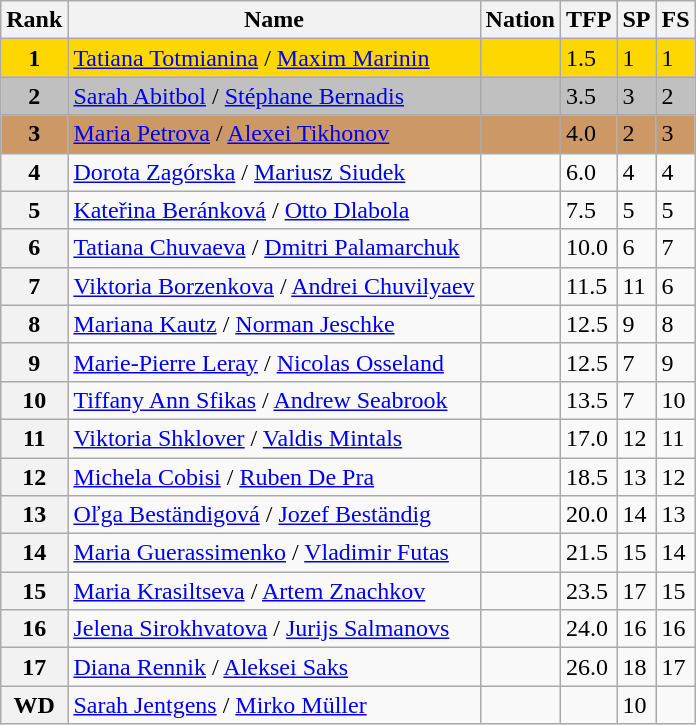<table class="wikitable">
<tr>
<th>Rank</th>
<th>Name</th>
<th>Nation</th>
<th>TFP</th>
<th>SP</th>
<th>FS</th>
</tr>
<tr bgcolor="gold">
<td align="center"><strong>1</strong></td>
<td><a href='#'>Tatiana Totmianina</a> / <a href='#'>Maxim Marinin</a></td>
<td></td>
<td>1.5</td>
<td>1</td>
<td>1</td>
</tr>
<tr bgcolor="silver">
<td align="center"><strong>2</strong></td>
<td><a href='#'>Sarah Abitbol</a> / <a href='#'>Stéphane Bernadis</a></td>
<td></td>
<td>3.5</td>
<td>3</td>
<td>2</td>
</tr>
<tr bgcolor="cc9966">
<td align="center"><strong>3</strong></td>
<td><a href='#'>Maria Petrova</a> / <a href='#'>Alexei Tikhonov</a></td>
<td></td>
<td>4.0</td>
<td>2</td>
<td>3</td>
</tr>
<tr>
<th>4</th>
<td><a href='#'>Dorota Zagórska</a> / <a href='#'>Mariusz Siudek</a></td>
<td></td>
<td>6.0</td>
<td>4</td>
<td>4</td>
</tr>
<tr>
<th>5</th>
<td><a href='#'>Kateřina Beránková</a> / <a href='#'>Otto Dlabola</a></td>
<td></td>
<td>7.5</td>
<td>5</td>
<td>5</td>
</tr>
<tr>
<th>6</th>
<td><a href='#'>Tatiana Chuvaeva</a> / <a href='#'>Dmitri Palamarchuk</a></td>
<td></td>
<td>10.0</td>
<td>6</td>
<td>7</td>
</tr>
<tr>
<th>7</th>
<td><a href='#'>Viktoria Borzenkova</a> / <a href='#'>Andrei Chuvilyaev</a></td>
<td></td>
<td>11.5</td>
<td>11</td>
<td>6</td>
</tr>
<tr>
<th>8</th>
<td><a href='#'>Mariana Kautz</a> / <a href='#'>Norman Jeschke</a></td>
<td></td>
<td>12.5</td>
<td>9</td>
<td>8</td>
</tr>
<tr>
<th>9</th>
<td><a href='#'>Marie-Pierre Leray</a> / <a href='#'>Nicolas Osseland</a></td>
<td></td>
<td>12.5</td>
<td>7</td>
<td>9</td>
</tr>
<tr>
<th>10</th>
<td><a href='#'>Tiffany Ann Sfikas</a> / <a href='#'>Andrew Seabrook</a></td>
<td></td>
<td>13.5</td>
<td>7</td>
<td>10</td>
</tr>
<tr>
<th>11</th>
<td><a href='#'>Viktoria Shklover</a> / <a href='#'>Valdis Mintals</a></td>
<td></td>
<td>17.0</td>
<td>12</td>
<td>11</td>
</tr>
<tr>
<th>12</th>
<td><a href='#'>Michela Cobisi</a> / <a href='#'>Ruben De Pra</a></td>
<td></td>
<td>18.5</td>
<td>13</td>
<td>12</td>
</tr>
<tr>
<th>13</th>
<td><a href='#'>Oľga Beständigová</a> / <a href='#'>Jozef Beständig</a></td>
<td></td>
<td>20.0</td>
<td>14</td>
<td>13</td>
</tr>
<tr>
<th>14</th>
<td><a href='#'>Maria Guerassimenko</a> / <a href='#'>Vladimir Futas</a></td>
<td></td>
<td>21.5</td>
<td>15</td>
<td>14</td>
</tr>
<tr>
<th>15</th>
<td><a href='#'>Maria Krasiltseva</a> / <a href='#'>Artem Znachkov</a></td>
<td></td>
<td>23.5</td>
<td>17</td>
<td>15</td>
</tr>
<tr>
<th>16</th>
<td><a href='#'>Jelena Sirokhvatova</a> / <a href='#'>Jurijs Salmanovs</a></td>
<td></td>
<td>24.0</td>
<td>16</td>
<td>16</td>
</tr>
<tr>
<th>17</th>
<td><a href='#'>Diana Rennik</a> / <a href='#'>Aleksei Saks</a></td>
<td></td>
<td>26.0</td>
<td>18</td>
<td>17</td>
</tr>
<tr>
<th>WD</th>
<td><a href='#'>Sarah Jentgens</a> / <a href='#'>Mirko Müller</a></td>
<td></td>
<td></td>
<td>10</td>
<td></td>
</tr>
</table>
